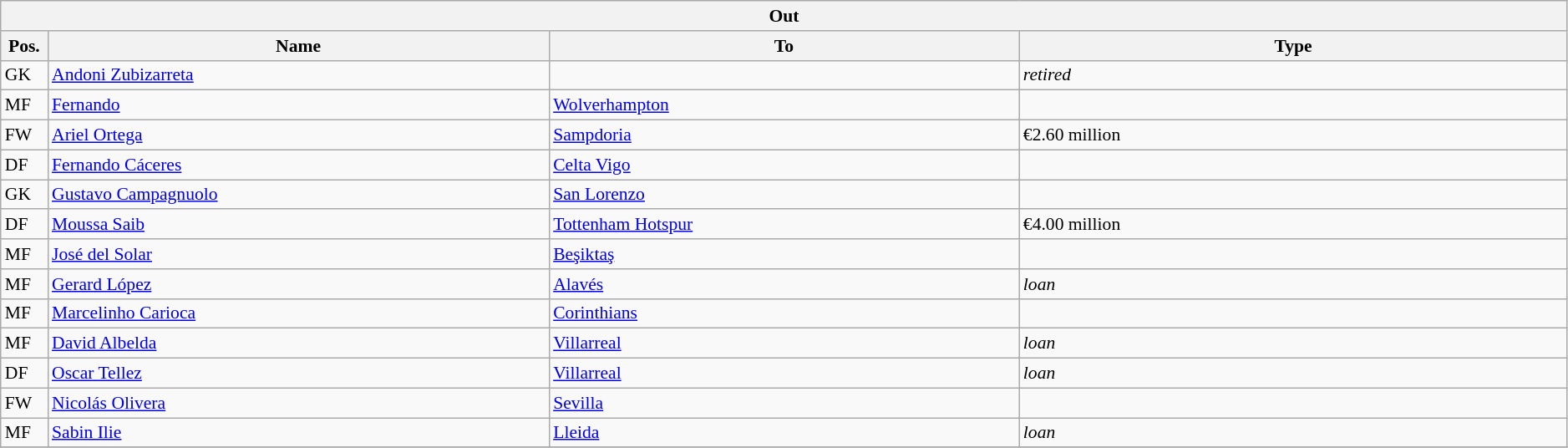<table class="wikitable" style="font-size:90%;width:99%;">
<tr>
<th colspan="4">Out</th>
</tr>
<tr>
<th width=3%>Pos.</th>
<th width=32%>Name</th>
<th width=30%>To</th>
<th width=35%>Type</th>
</tr>
<tr>
<td>GK</td>
<td><a href='#'>Andoni Zubizarreta</a></td>
<td></td>
<td><em>retired</em></td>
</tr>
<tr>
<td>MF</td>
<td><a href='#'>Fernando</a></td>
<td><a href='#'>Wolverhampton</a></td>
<td></td>
</tr>
<tr>
<td>FW</td>
<td><a href='#'>Ariel Ortega</a></td>
<td><a href='#'>Sampdoria</a></td>
<td>€2.60 million</td>
</tr>
<tr>
<td>DF</td>
<td><a href='#'>Fernando Cáceres</a></td>
<td><a href='#'>Celta Vigo</a></td>
<td></td>
</tr>
<tr>
<td>GK</td>
<td><a href='#'>Gustavo Campagnuolo</a></td>
<td><a href='#'>San Lorenzo</a></td>
<td></td>
</tr>
<tr>
<td>DF</td>
<td><a href='#'>Moussa Saib</a></td>
<td><a href='#'>Tottenham Hotspur</a></td>
<td>€4.00 million</td>
</tr>
<tr>
<td>MF</td>
<td><a href='#'>José del Solar</a></td>
<td><a href='#'>Beşiktaş</a></td>
<td></td>
</tr>
<tr>
<td>MF</td>
<td><a href='#'>Gerard López</a></td>
<td><a href='#'>Alavés</a></td>
<td><em>loan</em></td>
</tr>
<tr>
<td>MF</td>
<td><a href='#'>Marcelinho Carioca</a></td>
<td><a href='#'>Corinthians</a></td>
<td></td>
</tr>
<tr>
<td>MF</td>
<td><a href='#'>David Albelda</a></td>
<td><a href='#'>Villarreal</a></td>
<td><em>loan</em></td>
</tr>
<tr>
<td>DF</td>
<td><a href='#'>Oscar Tellez</a></td>
<td><a href='#'>Villarreal</a></td>
<td><em>loan</em></td>
</tr>
<tr>
<td>FW</td>
<td><a href='#'>Nicolás Olivera</a></td>
<td><a href='#'>Sevilla</a></td>
<td></td>
</tr>
<tr>
<td>MF</td>
<td><a href='#'>Sabin Ilie</a></td>
<td><a href='#'>Lleida</a></td>
<td><em>loan</em></td>
</tr>
<tr>
</tr>
</table>
